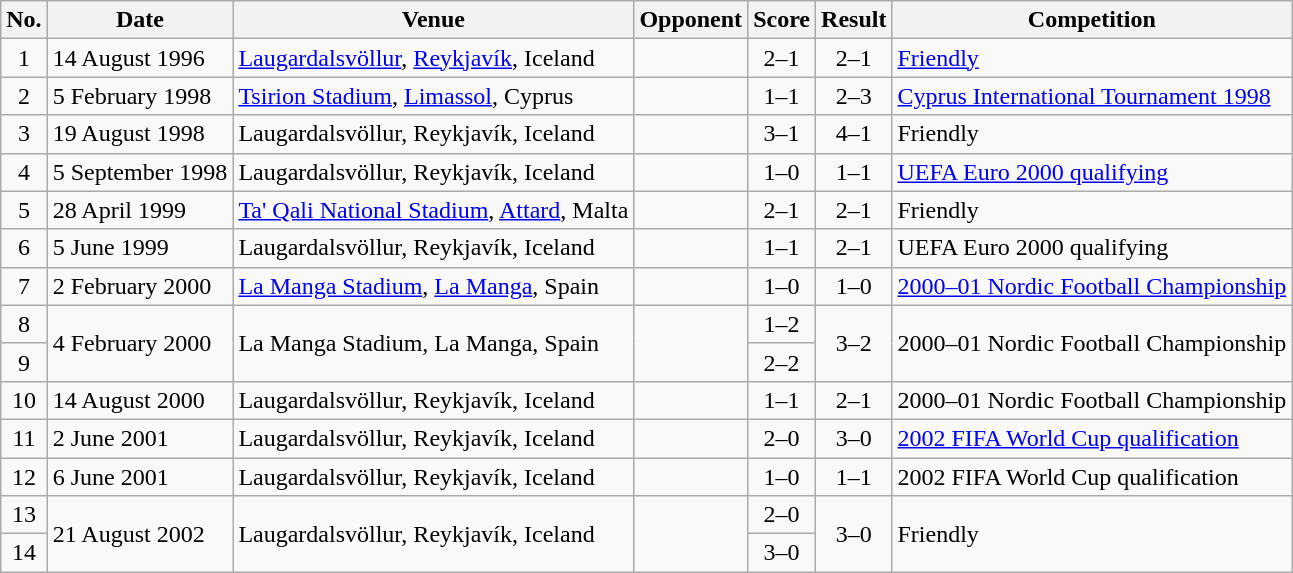<table class="wikitable sortable">
<tr>
<th scope="col">No.</th>
<th scope="col">Date</th>
<th scope="col">Venue</th>
<th scope="col">Opponent</th>
<th scope="col">Score</th>
<th scope="col">Result</th>
<th scope="col">Competition</th>
</tr>
<tr>
<td align="center">1</td>
<td>14 August 1996</td>
<td><a href='#'>Laugardalsvöllur</a>, <a href='#'>Reykjavík</a>, Iceland</td>
<td></td>
<td align="center">2–1</td>
<td align="center">2–1</td>
<td><a href='#'>Friendly</a></td>
</tr>
<tr>
<td align="center">2</td>
<td>5 February 1998</td>
<td><a href='#'>Tsirion Stadium</a>, <a href='#'>Limassol</a>, Cyprus</td>
<td></td>
<td align="center">1–1</td>
<td align="center">2–3</td>
<td><a href='#'>Cyprus International Tournament 1998</a></td>
</tr>
<tr>
<td align="center">3</td>
<td>19 August 1998</td>
<td>Laugardalsvöllur, Reykjavík, Iceland</td>
<td></td>
<td align="center">3–1</td>
<td align="center">4–1</td>
<td>Friendly</td>
</tr>
<tr>
<td align="center">4</td>
<td>5 September 1998</td>
<td>Laugardalsvöllur, Reykjavík, Iceland</td>
<td></td>
<td align="center">1–0</td>
<td align="center">1–1</td>
<td><a href='#'>UEFA Euro 2000 qualifying</a></td>
</tr>
<tr>
<td align="center">5</td>
<td>28 April 1999</td>
<td><a href='#'>Ta' Qali National Stadium</a>, <a href='#'>Attard</a>, Malta</td>
<td></td>
<td align="center">2–1</td>
<td align="center">2–1</td>
<td>Friendly</td>
</tr>
<tr>
<td align="center">6</td>
<td>5 June 1999</td>
<td>Laugardalsvöllur, Reykjavík, Iceland</td>
<td></td>
<td align="center">1–1</td>
<td align="center">2–1</td>
<td>UEFA Euro 2000 qualifying</td>
</tr>
<tr>
<td align="center">7</td>
<td>2 February 2000</td>
<td><a href='#'>La Manga Stadium</a>, <a href='#'>La Manga</a>, Spain</td>
<td></td>
<td align="center">1–0</td>
<td align="center">1–0</td>
<td><a href='#'>2000–01 Nordic Football Championship</a></td>
</tr>
<tr>
<td align="center">8</td>
<td rowspan="2">4 February 2000</td>
<td rowspan="2">La Manga Stadium, La Manga, Spain</td>
<td rowspan="2"></td>
<td align="center">1–2</td>
<td rowspan="2" align="center">3–2</td>
<td rowspan="2">2000–01 Nordic Football Championship</td>
</tr>
<tr>
<td align="center">9</td>
<td align="center">2–2</td>
</tr>
<tr>
<td align="center">10</td>
<td>14 August 2000</td>
<td>Laugardalsvöllur, Reykjavík, Iceland</td>
<td></td>
<td align="center">1–1</td>
<td align="center">2–1</td>
<td>2000–01 Nordic Football Championship</td>
</tr>
<tr>
<td align="center">11</td>
<td>2 June 2001</td>
<td>Laugardalsvöllur, Reykjavík, Iceland</td>
<td></td>
<td align="center">2–0</td>
<td align="center">3–0</td>
<td><a href='#'>2002 FIFA World Cup qualification</a></td>
</tr>
<tr>
<td align="center">12</td>
<td>6 June 2001</td>
<td>Laugardalsvöllur, Reykjavík, Iceland</td>
<td></td>
<td align="center">1–0</td>
<td align="center">1–1</td>
<td>2002 FIFA World Cup qualification</td>
</tr>
<tr>
<td align="center">13</td>
<td rowspan="2">21 August 2002</td>
<td rowspan="2">Laugardalsvöllur, Reykjavík, Iceland</td>
<td rowspan="2"></td>
<td align="center">2–0</td>
<td rowspan="2" align="center">3–0</td>
<td rowspan="2">Friendly</td>
</tr>
<tr>
<td align="center">14</td>
<td align="center">3–0</td>
</tr>
</table>
